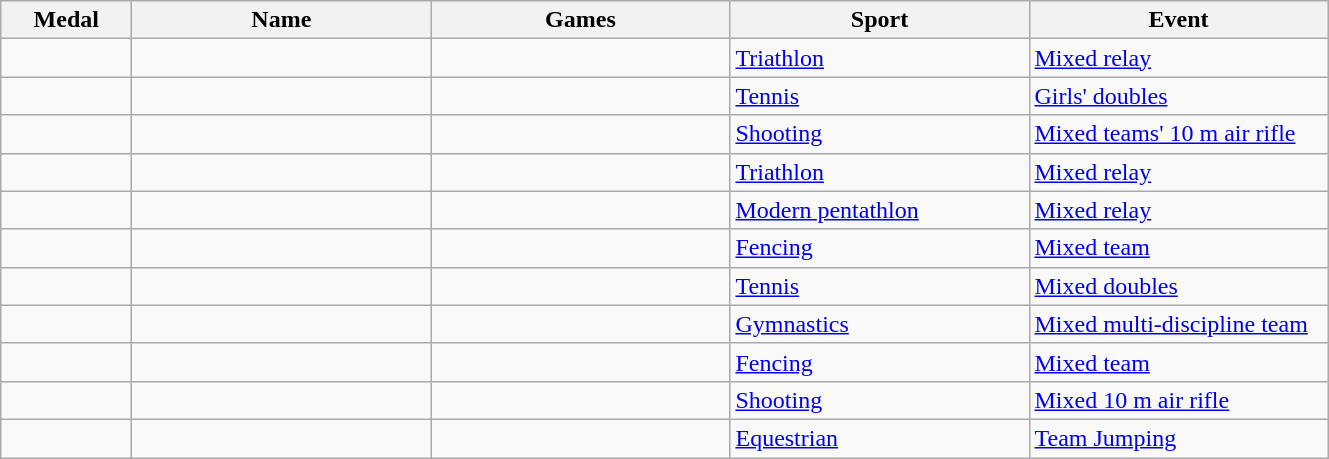<table class="wikitable sortable">
<tr>
<th style="width:5em">Medal</th>
<th style="width:12em">Name</th>
<th style="width:12em">Games</th>
<th style="width:12em">Sport</th>
<th style="width:12em">Event</th>
</tr>
<tr>
<td></td>
<td></td>
<td></td>
<td> <a href='#'>Triathlon</a></td>
<td><a href='#'>Mixed relay</a></td>
</tr>
<tr>
<td></td>
<td></td>
<td></td>
<td> <a href='#'>Tennis</a></td>
<td><a href='#'>Girls' doubles</a></td>
</tr>
<tr>
<td></td>
<td></td>
<td></td>
<td> <a href='#'>Shooting</a></td>
<td><a href='#'>Mixed teams' 10 m air rifle</a></td>
</tr>
<tr>
<td></td>
<td></td>
<td></td>
<td> <a href='#'>Triathlon</a></td>
<td><a href='#'>Mixed relay</a></td>
</tr>
<tr>
<td></td>
<td></td>
<td></td>
<td> <a href='#'>Modern pentathlon</a></td>
<td><a href='#'>Mixed relay</a></td>
</tr>
<tr>
<td></td>
<td></td>
<td></td>
<td> <a href='#'>Fencing</a></td>
<td><a href='#'>Mixed team</a></td>
</tr>
<tr>
<td></td>
<td></td>
<td></td>
<td> <a href='#'>Tennis</a></td>
<td><a href='#'>Mixed doubles</a></td>
</tr>
<tr>
<td></td>
<td></td>
<td></td>
<td> <a href='#'>Gymnastics</a></td>
<td><a href='#'>Mixed multi-discipline team</a></td>
</tr>
<tr>
<td></td>
<td><br></td>
<td></td>
<td> <a href='#'>Fencing</a></td>
<td><a href='#'>Mixed team</a></td>
</tr>
<tr>
<td></td>
<td></td>
<td></td>
<td> <a href='#'>Shooting</a></td>
<td><a href='#'>Mixed 10 m air rifle</a></td>
</tr>
<tr>
<td></td>
<td></td>
<td></td>
<td> <a href='#'>Equestrian</a></td>
<td><a href='#'>Team Jumping</a></td>
</tr>
</table>
